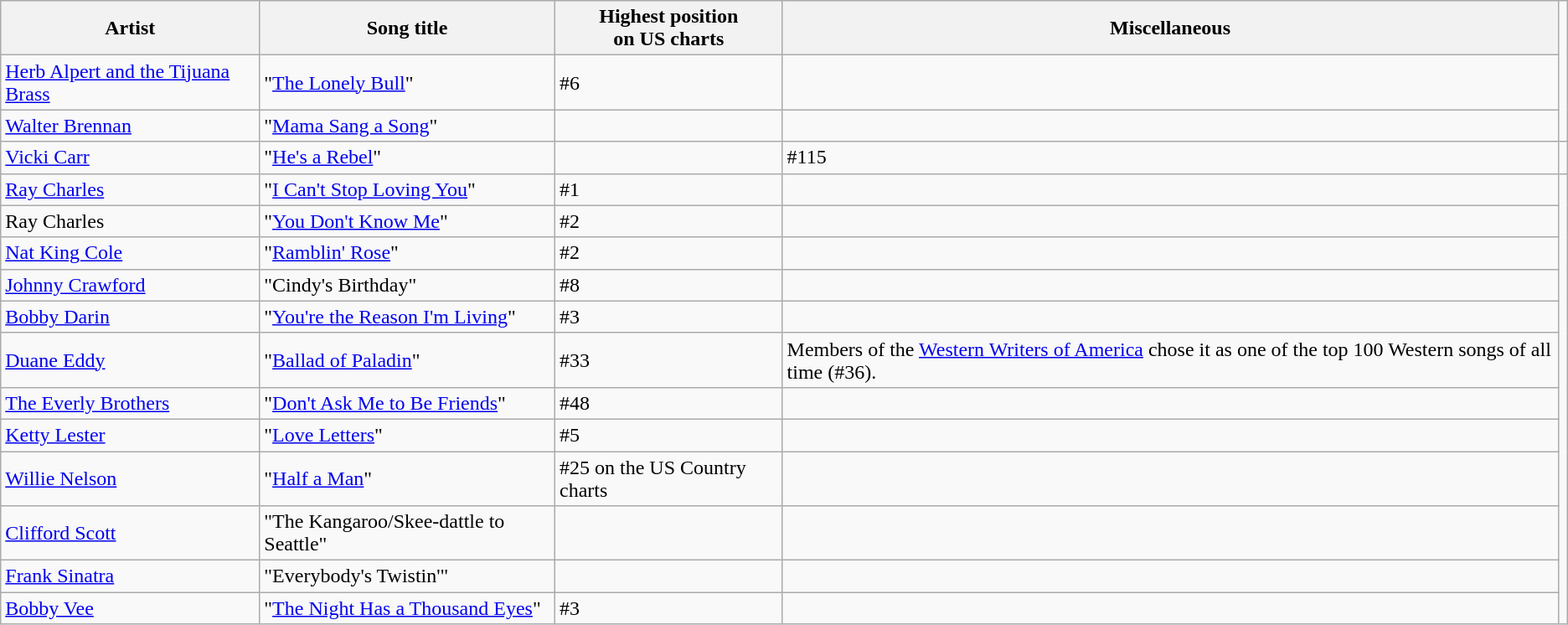<table class="wikitable sortable">
<tr>
<th>Artist</th>
<th>Song title</th>
<th>Highest position<br> on US charts</th>
<th>Miscellaneous</th>
</tr>
<tr>
<td><a href='#'>Herb Alpert and the Tijuana Brass</a></td>
<td>"<a href='#'>The Lonely Bull</a>"</td>
<td>#6</td>
<td></td>
</tr>
<tr>
<td><a href='#'>Walter Brennan</a></td>
<td>"<a href='#'>Mama Sang a Song</a>"</td>
<td></td>
<td></td>
</tr>
<tr>
<td><a href='#'>Vicki Carr</a></td>
<td>"<a href='#'>He's a Rebel</a>"</td>
<td></td>
<td>#115</td>
<td></td>
</tr>
<tr>
<td><a href='#'>Ray Charles</a></td>
<td>"<a href='#'>I Can't Stop Loving You</a>"</td>
<td>#1</td>
<td></td>
</tr>
<tr>
<td>Ray Charles</td>
<td>"<a href='#'>You Don't Know Me</a>"</td>
<td>#2</td>
<td></td>
</tr>
<tr>
<td><a href='#'>Nat King Cole</a></td>
<td>"<a href='#'>Ramblin' Rose</a>"</td>
<td>#2</td>
<td></td>
</tr>
<tr>
<td><a href='#'>Johnny Crawford</a></td>
<td>"Cindy's Birthday"</td>
<td>#8</td>
<td></td>
</tr>
<tr>
<td><a href='#'>Bobby Darin</a></td>
<td>"<a href='#'>You're the Reason I'm Living</a>"</td>
<td>#3</td>
<td></td>
</tr>
<tr>
<td><a href='#'>Duane Eddy</a></td>
<td>"<a href='#'>Ballad of Paladin</a>"</td>
<td>#33</td>
<td>Members of the <a href='#'>Western Writers of America</a> chose it as one of the top 100 Western songs of all time (#36).</td>
</tr>
<tr>
<td><a href='#'>The Everly Brothers</a></td>
<td>"<a href='#'>Don't Ask Me to Be Friends</a>"</td>
<td>#48</td>
<td></td>
</tr>
<tr>
<td><a href='#'>Ketty Lester</a></td>
<td>"<a href='#'>Love Letters</a>"</td>
<td>#5</td>
<td></td>
</tr>
<tr>
<td><a href='#'>Willie Nelson</a></td>
<td>"<a href='#'>Half a Man</a>"</td>
<td>#25 on the US Country charts</td>
<td></td>
</tr>
<tr>
<td><a href='#'>Clifford Scott</a></td>
<td>"The Kangaroo/Skee-dattle to Seattle"</td>
<td></td>
<td></td>
</tr>
<tr>
<td><a href='#'>Frank Sinatra</a></td>
<td>"Everybody's Twistin'"</td>
<td></td>
<td></td>
</tr>
<tr>
<td><a href='#'>Bobby Vee</a></td>
<td>"<a href='#'>The Night Has a Thousand Eyes</a>"</td>
<td>#3</td>
<td></td>
</tr>
</table>
